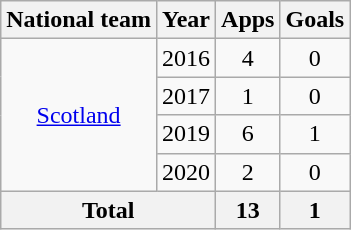<table class="wikitable" style="text-align:center">
<tr>
<th>National team</th>
<th>Year</th>
<th>Apps</th>
<th>Goals</th>
</tr>
<tr>
<td rowspan="4"><a href='#'>Scotland</a></td>
<td>2016</td>
<td>4</td>
<td>0</td>
</tr>
<tr>
<td>2017</td>
<td>1</td>
<td>0</td>
</tr>
<tr>
<td>2019</td>
<td>6</td>
<td>1</td>
</tr>
<tr>
<td>2020</td>
<td>2</td>
<td>0</td>
</tr>
<tr>
<th colspan="2">Total</th>
<th>13</th>
<th>1</th>
</tr>
</table>
